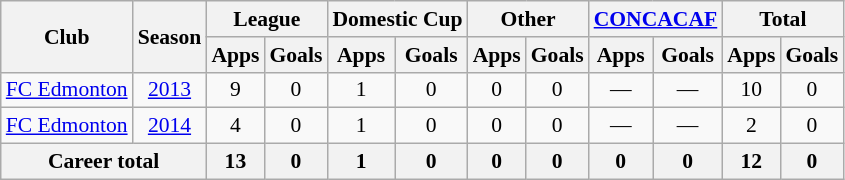<table class="wikitable" style="font-size:90%; text-align:center;">
<tr>
<th rowspan="2">Club</th>
<th rowspan="2">Season</th>
<th colspan="2">League</th>
<th colspan="2">Domestic Cup</th>
<th colspan="2">Other</th>
<th colspan="2"><a href='#'>CONCACAF</a></th>
<th colspan="2">Total</th>
</tr>
<tr>
<th>Apps</th>
<th>Goals</th>
<th>Apps</th>
<th>Goals</th>
<th>Apps</th>
<th>Goals</th>
<th>Apps</th>
<th>Goals</th>
<th>Apps</th>
<th>Goals</th>
</tr>
<tr>
<td rowspan="1"><a href='#'>FC Edmonton</a></td>
<td><a href='#'>2013</a></td>
<td>9</td>
<td>0</td>
<td>1</td>
<td>0</td>
<td>0</td>
<td>0</td>
<td>—</td>
<td>—</td>
<td>10</td>
<td>0</td>
</tr>
<tr>
<td rowspan="1"><a href='#'>FC Edmonton</a></td>
<td><a href='#'>2014</a></td>
<td>4</td>
<td>0</td>
<td>1</td>
<td>0</td>
<td>0</td>
<td>0</td>
<td>—</td>
<td>—</td>
<td>2</td>
<td>0</td>
</tr>
<tr>
<th colspan="2">Career total</th>
<th>13</th>
<th>0</th>
<th>1</th>
<th>0</th>
<th>0</th>
<th>0</th>
<th>0</th>
<th>0</th>
<th>12</th>
<th>0</th>
</tr>
</table>
